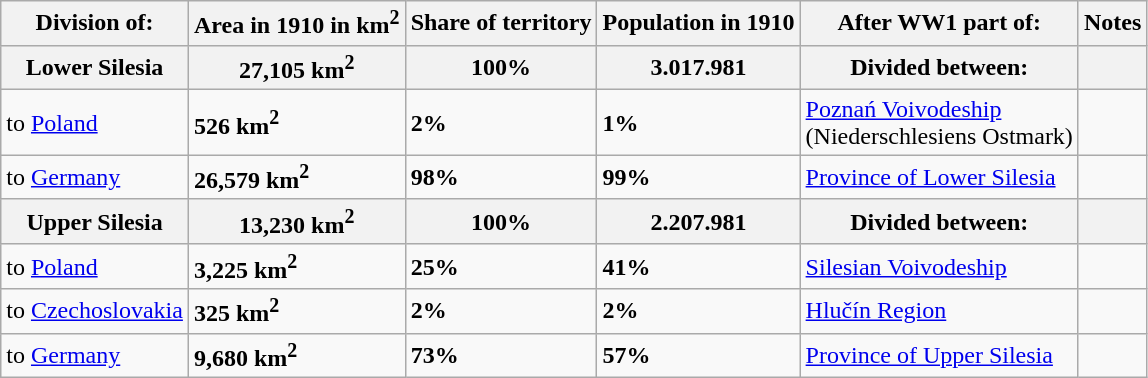<table class="wikitable">
<tr>
<th>Division of:</th>
<th>Area in 1910 in km<sup>2</sup></th>
<th>Share of territory</th>
<th>Population in 1910</th>
<th>After WW1 part of:</th>
<th>Notes</th>
</tr>
<tr>
<th>Lower Silesia</th>
<th><strong>27,105 km<sup>2</sup></strong> </th>
<th>100%</th>
<th>3.017.981</th>
<th>Divided between:</th>
<th></th>
</tr>
<tr>
<td>to <a href='#'>Poland</a></td>
<td><strong>526 km<sup>2</sup></strong> </td>
<td><strong>2%</strong></td>
<td><strong>1%</strong></td>
<td><a href='#'>Poznań Voivodeship</a><br>(Niederschlesiens Ostmark)</td>
<td></td>
</tr>
<tr>
<td>to <a href='#'>Germany</a></td>
<td><strong>26,579 km<sup>2</sup></strong></td>
<td><strong>98%</strong></td>
<td><strong>99%</strong></td>
<td><a href='#'>Province of Lower Silesia</a></td>
<td></td>
</tr>
<tr>
<th>Upper Silesia</th>
<th><strong>13,230 km<sup>2</sup> </strong></th>
<th>100%</th>
<th>2.207.981</th>
<th>Divided between:</th>
<th></th>
</tr>
<tr>
<td>to <a href='#'>Poland</a></td>
<td><strong>3,225 km<sup>2</sup> </strong></td>
<td><strong>25%</strong></td>
<td><strong>41% </strong></td>
<td><a href='#'>Silesian Voivodeship</a></td>
<td></td>
</tr>
<tr>
<td>to <a href='#'>Czechoslovakia</a></td>
<td><strong>325 km<sup>2</sup> </strong></td>
<td><strong>2%</strong></td>
<td><strong>2% </strong></td>
<td><a href='#'>Hlučín Region</a></td>
<td></td>
</tr>
<tr>
<td>to <a href='#'>Germany</a></td>
<td><strong>9,680 km<sup>2</sup> </strong></td>
<td><strong>73%</strong></td>
<td><strong>57%</strong> <strong></strong></td>
<td><a href='#'>Province of Upper Silesia</a></td>
<td></td>
</tr>
</table>
